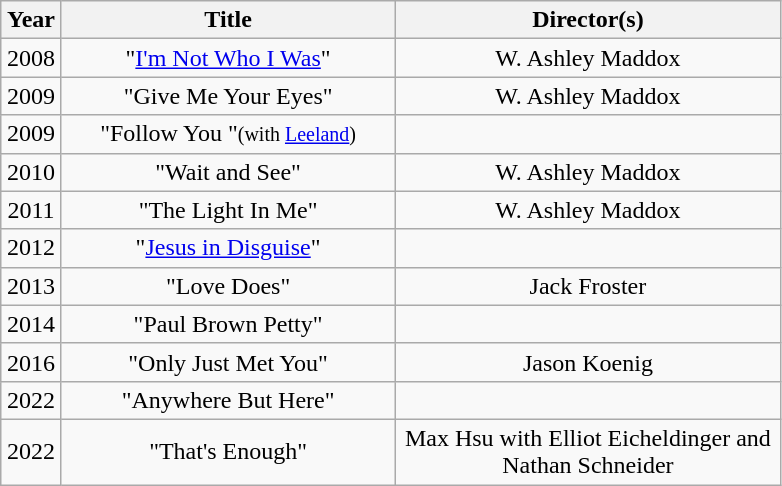<table class="wikitable" style="text-align:center;">
<tr>
<th width="33">Year</th>
<th style="width:215px;">Title</th>
<th style="width:250px;">Director(s)</th>
</tr>
<tr>
<td>2008</td>
<td>"<a href='#'>I'm Not Who I Was</a>"</td>
<td>W. Ashley Maddox</td>
</tr>
<tr>
<td>2009</td>
<td>"Give Me Your Eyes"</td>
<td>W. Ashley Maddox</td>
</tr>
<tr>
<td>2009</td>
<td>"Follow You "<small>(with <a href='#'>Leeland</a>)</small></td>
<td></td>
</tr>
<tr>
<td>2010</td>
<td>"Wait and See"</td>
<td>W. Ashley Maddox</td>
</tr>
<tr>
<td>2011</td>
<td>"The Light In Me"</td>
<td>W. Ashley Maddox</td>
</tr>
<tr>
<td>2012</td>
<td>"<a href='#'>Jesus in Disguise</a>"</td>
<td></td>
</tr>
<tr>
<td>2013</td>
<td>"Love Does"</td>
<td>Jack Froster</td>
</tr>
<tr>
<td>2014</td>
<td>"Paul Brown Petty"</td>
<td></td>
</tr>
<tr>
<td>2016</td>
<td>"Only Just Met You"</td>
<td>Jason Koenig</td>
</tr>
<tr>
<td>2022</td>
<td>"Anywhere But Here"</td>
<td></td>
</tr>
<tr>
<td>2022</td>
<td>"That's Enough"</td>
<td>Max Hsu with Elliot Eicheldinger and Nathan Schneider</td>
</tr>
</table>
